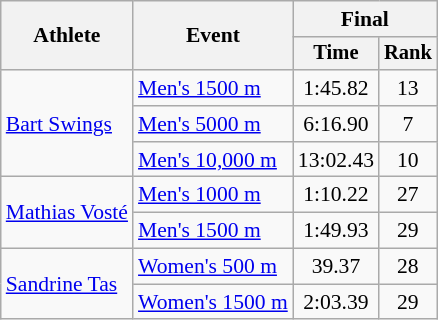<table class=wikitable style=font-size:90%;text-align:center>
<tr>
<th rowspan=2>Athlete</th>
<th rowspan=2>Event</th>
<th colspan=2>Final</th>
</tr>
<tr style="font-size:95%">
<th>Time</th>
<th>Rank</th>
</tr>
<tr>
<td align=left rowspan=3><a href='#'>Bart Swings</a></td>
<td align=left><a href='#'>Men's 1500 m</a></td>
<td>1:45.82</td>
<td>13</td>
</tr>
<tr>
<td align=left><a href='#'>Men's 5000 m</a></td>
<td>6:16.90</td>
<td>7</td>
</tr>
<tr>
<td align=left><a href='#'>Men's 10,000 m</a></td>
<td>13:02.43</td>
<td>10</td>
</tr>
<tr>
<td align=left rowspan=2><a href='#'>Mathias Vosté</a></td>
<td align=left><a href='#'>Men's 1000 m</a></td>
<td>1:10.22</td>
<td>27</td>
</tr>
<tr>
<td align=left><a href='#'>Men's 1500 m</a></td>
<td>1:49.93</td>
<td>29</td>
</tr>
<tr>
<td align=left rowspan=2><a href='#'>Sandrine Tas</a></td>
<td align=left><a href='#'>Women's 500 m</a></td>
<td>39.37</td>
<td>28</td>
</tr>
<tr>
<td align=left><a href='#'>Women's 1500 m</a></td>
<td>2:03.39</td>
<td>29</td>
</tr>
</table>
